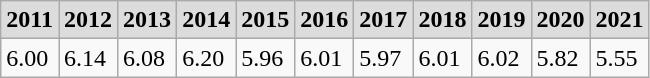<table class="wikitable" border="1">
<tr align="center" style="background:#dcdcdc;">
<td><strong>2011</strong></td>
<td><strong>2012</strong></td>
<td><strong>2013</strong></td>
<td><strong>2014</strong></td>
<td><strong>2015</strong></td>
<td><strong>2016</strong></td>
<td><strong>2017</strong></td>
<td><strong>2018</strong></td>
<td><strong>2019</strong></td>
<td><strong>2020</strong></td>
<td><strong>2021</strong></td>
</tr>
<tr>
<td>6.00</td>
<td>6.14</td>
<td>6.08</td>
<td>6.20</td>
<td>5.96</td>
<td>6.01</td>
<td>5.97</td>
<td>6.01</td>
<td>6.02</td>
<td>5.82</td>
<td>5.55</td>
</tr>
</table>
